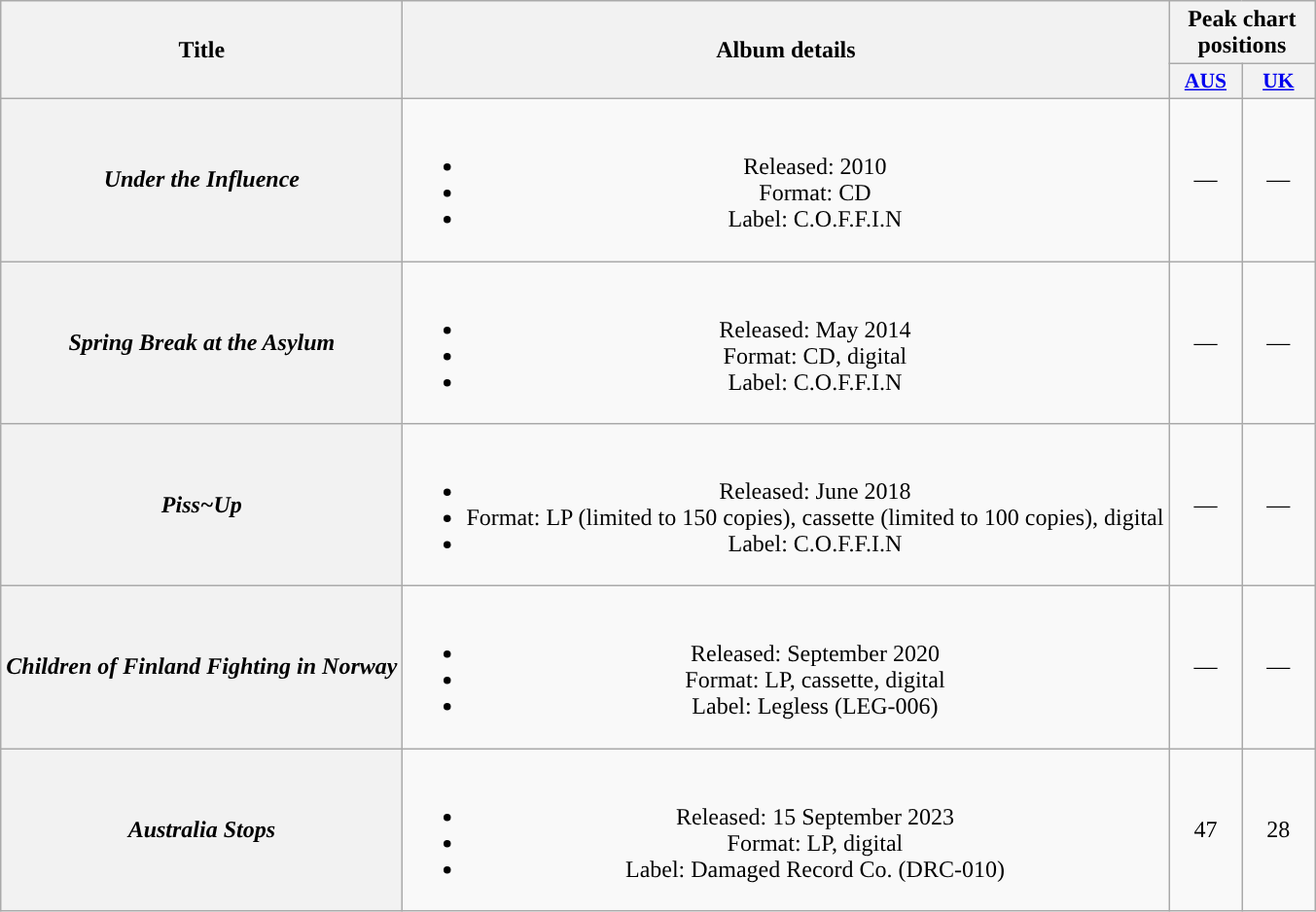<table class="wikitable plainrowheaders" style="text-align:center">
<tr>
<th scope="col" rowspan="2">Title</th>
<th scope="col" rowspan="2">Album details</th>
<th scope="col" colspan="2">Peak chart positions</th>
</tr>
<tr>
<th scope="col" style="width:3em; font-size:90%"><a href='#'>AUS</a><br></th>
<th scope="col" style="width:3em; font-size:90%"><a href='#'>UK</a><br></th>
</tr>
<tr>
<th scope="row"><em>Under the Influence</em></th>
<td><br><ul><li>Released: 2010</li><li>Format: CD</li><li>Label: C.O.F.F.I.N</li></ul></td>
<td>—</td>
<td>—</td>
</tr>
<tr>
<th scope="row"><em>Spring Break at the Asylum</em></th>
<td><br><ul><li>Released: May 2014</li><li>Format: CD, digital</li><li>Label: C.O.F.F.I.N</li></ul></td>
<td>—</td>
<td>—</td>
</tr>
<tr>
<th scope="row"><em>Piss~Up</em></th>
<td><br><ul><li>Released: June 2018</li><li>Format: LP (limited to 150 copies), cassette (limited to 100 copies), digital</li><li>Label: C.O.F.F.I.N</li></ul></td>
<td>—</td>
<td>—</td>
</tr>
<tr>
<th scope="row"><em>Children of Finland Fighting in Norway</em></th>
<td><br><ul><li>Released: September 2020</li><li>Format: LP, cassette, digital</li><li>Label: Legless (LEG-006)</li></ul></td>
<td>—</td>
<td>—</td>
</tr>
<tr>
<th scope="row"><em>Australia Stops</em></th>
<td><br><ul><li>Released: 15 September 2023</li><li>Format: LP, digital</li><li>Label: Damaged Record Co. (DRC-010)</li></ul></td>
<td>47</td>
<td>28</td>
</tr>
</table>
